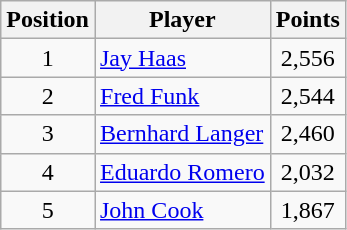<table class="wikitable">
<tr>
<th>Position</th>
<th>Player</th>
<th>Points</th>
</tr>
<tr>
<td align=center>1</td>
<td> <a href='#'>Jay Haas</a></td>
<td align=center>2,556</td>
</tr>
<tr>
<td align=center>2</td>
<td> <a href='#'>Fred Funk</a></td>
<td align=center>2,544</td>
</tr>
<tr>
<td align=center>3</td>
<td> <a href='#'>Bernhard Langer</a></td>
<td align=center>2,460</td>
</tr>
<tr>
<td align=center>4</td>
<td> <a href='#'>Eduardo Romero</a></td>
<td align=center>2,032</td>
</tr>
<tr>
<td align=center>5</td>
<td> <a href='#'>John Cook</a></td>
<td align=center>1,867</td>
</tr>
</table>
